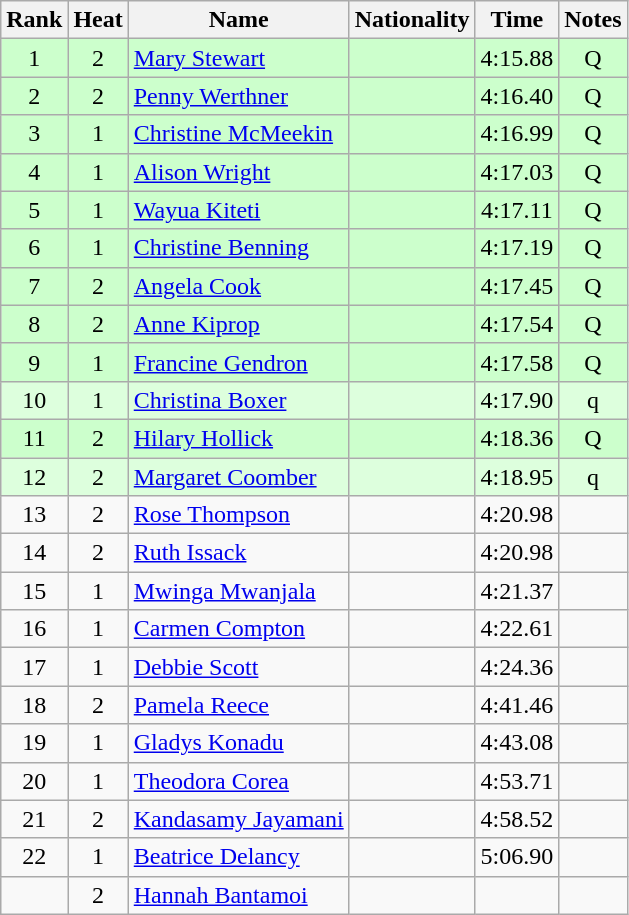<table class="wikitable sortable" style="text-align:center">
<tr>
<th>Rank</th>
<th>Heat</th>
<th>Name</th>
<th>Nationality</th>
<th>Time</th>
<th>Notes</th>
</tr>
<tr bgcolor=ccffcc>
<td>1</td>
<td>2</td>
<td align=left><a href='#'>Mary Stewart</a></td>
<td align=left></td>
<td>4:15.88</td>
<td>Q</td>
</tr>
<tr bgcolor=ccffcc>
<td>2</td>
<td>2</td>
<td align=left><a href='#'>Penny Werthner</a></td>
<td align=left></td>
<td>4:16.40</td>
<td>Q</td>
</tr>
<tr bgcolor=ccffcc>
<td>3</td>
<td>1</td>
<td align=left><a href='#'>Christine McMeekin</a></td>
<td align=left></td>
<td>4:16.99</td>
<td>Q</td>
</tr>
<tr bgcolor=ccffcc>
<td>4</td>
<td>1</td>
<td align=left><a href='#'>Alison Wright</a></td>
<td align=left></td>
<td>4:17.03</td>
<td>Q</td>
</tr>
<tr bgcolor=ccffcc>
<td>5</td>
<td>1</td>
<td align=left><a href='#'>Wayua Kiteti</a></td>
<td align=left></td>
<td>4:17.11</td>
<td>Q</td>
</tr>
<tr bgcolor=ccffcc>
<td>6</td>
<td>1</td>
<td align=left><a href='#'>Christine Benning</a></td>
<td align=left></td>
<td>4:17.19</td>
<td>Q</td>
</tr>
<tr bgcolor=ccffcc>
<td>7</td>
<td>2</td>
<td align=left><a href='#'>Angela Cook</a></td>
<td align=left></td>
<td>4:17.45</td>
<td>Q</td>
</tr>
<tr bgcolor=ccffcc>
<td>8</td>
<td>2</td>
<td align=left><a href='#'>Anne Kiprop</a></td>
<td align=left></td>
<td>4:17.54</td>
<td>Q</td>
</tr>
<tr bgcolor=ccffcc>
<td>9</td>
<td>1</td>
<td align=left><a href='#'>Francine Gendron</a></td>
<td align=left></td>
<td>4:17.58</td>
<td>Q</td>
</tr>
<tr bgcolor=ddffdd>
<td>10</td>
<td>1</td>
<td align=left><a href='#'>Christina Boxer</a></td>
<td align=left></td>
<td>4:17.90</td>
<td>q</td>
</tr>
<tr bgcolor=ccffcc>
<td>11</td>
<td>2</td>
<td align=left><a href='#'>Hilary Hollick</a></td>
<td align=left></td>
<td>4:18.36</td>
<td>Q</td>
</tr>
<tr bgcolor=ddffdd>
<td>12</td>
<td>2</td>
<td align=left><a href='#'>Margaret Coomber</a></td>
<td align=left></td>
<td>4:18.95</td>
<td>q</td>
</tr>
<tr>
<td>13</td>
<td>2</td>
<td align=left><a href='#'>Rose Thompson</a></td>
<td align=left></td>
<td>4:20.98</td>
<td></td>
</tr>
<tr>
<td>14</td>
<td>2</td>
<td align=left><a href='#'>Ruth Issack</a></td>
<td align=left></td>
<td>4:20.98</td>
<td></td>
</tr>
<tr>
<td>15</td>
<td>1</td>
<td align=left><a href='#'>Mwinga Mwanjala</a></td>
<td align=left></td>
<td>4:21.37</td>
<td></td>
</tr>
<tr>
<td>16</td>
<td>1</td>
<td align=left><a href='#'>Carmen Compton</a></td>
<td align=left></td>
<td>4:22.61</td>
<td></td>
</tr>
<tr>
<td>17</td>
<td>1</td>
<td align=left><a href='#'>Debbie Scott</a></td>
<td align=left></td>
<td>4:24.36</td>
<td></td>
</tr>
<tr>
<td>18</td>
<td>2</td>
<td align=left><a href='#'>Pamela Reece</a></td>
<td align=left></td>
<td>4:41.46</td>
<td></td>
</tr>
<tr>
<td>19</td>
<td>1</td>
<td align=left><a href='#'>Gladys Konadu</a></td>
<td align=left></td>
<td>4:43.08</td>
<td></td>
</tr>
<tr>
<td>20</td>
<td>1</td>
<td align=left><a href='#'>Theodora Corea</a></td>
<td align=left></td>
<td>4:53.71</td>
<td></td>
</tr>
<tr>
<td>21</td>
<td>2</td>
<td align=left><a href='#'>Kandasamy Jayamani</a></td>
<td align=left></td>
<td>4:58.52</td>
<td></td>
</tr>
<tr>
<td>22</td>
<td>1</td>
<td align=left><a href='#'>Beatrice Delancy</a></td>
<td align=left></td>
<td>5:06.90</td>
<td></td>
</tr>
<tr>
<td></td>
<td>2</td>
<td align=left><a href='#'>Hannah Bantamoi</a></td>
<td align=left></td>
<td></td>
<td></td>
</tr>
</table>
